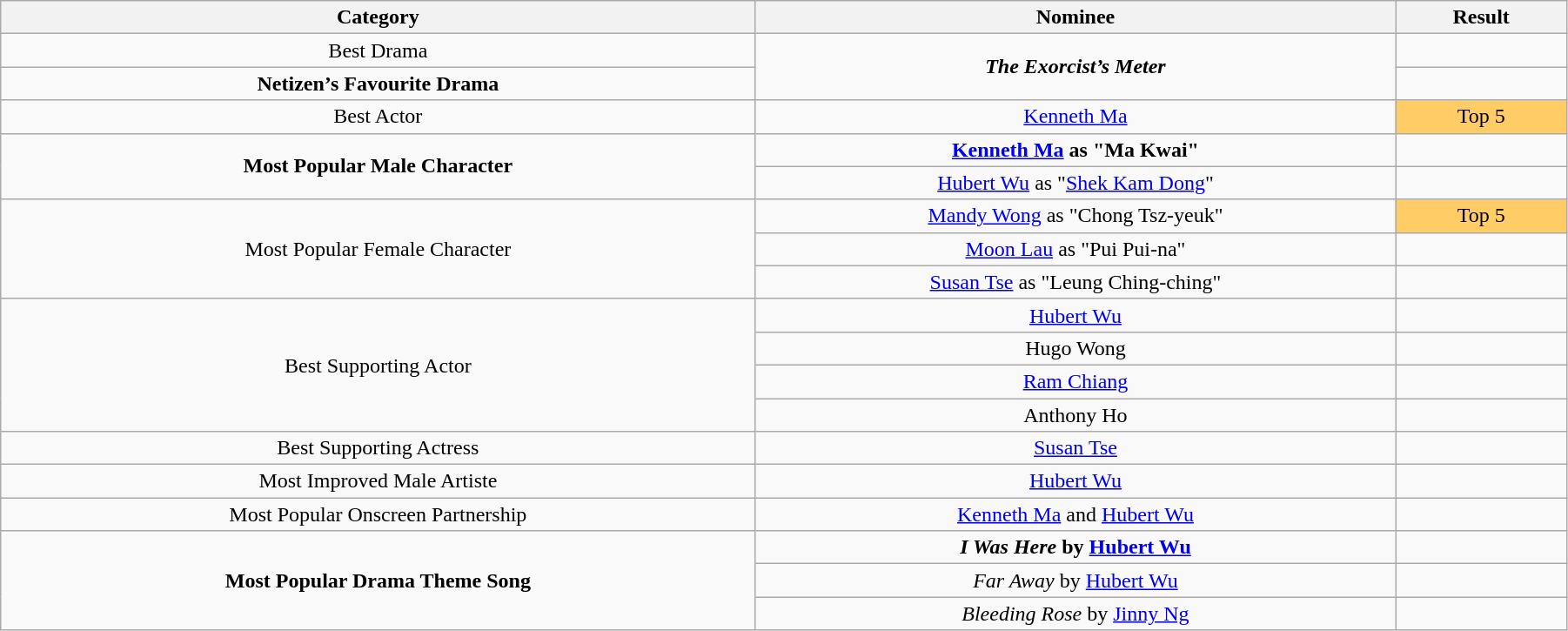<table class="wikitable" style="width:95%; text-align:center;">
<tr>
<th style="width:290px;">Category</th>
<th style="width:245px;">Nominee</th>
<th style="width:60px;">Result</th>
</tr>
<tr>
<td>Best Drama</td>
<td rowspan=2><strong><em>The Exorcist’s Meter</em></strong></td>
<td></td>
</tr>
<tr>
<td><strong> Netizen’s Favourite Drama </strong></td>
<td></td>
</tr>
<tr>
<td>Best Actor</td>
<td><a href='#'>Kenneth Ma</a></td>
<td style="background-color:#ffcc66; text-align:center;">Top 5</td>
</tr>
<tr>
<td rowspan=2><strong> Most Popular Male Character </strong></td>
<td><strong><a href='#'>Kenneth Ma</a> as "Ma Kwai"</strong></td>
<td></td>
</tr>
<tr>
<td><a href='#'>Hubert Wu</a> as "<a href='#'>Shek Kam Dong</a>"</td>
<td></td>
</tr>
<tr>
<td rowspan=3>Most Popular Female Character</td>
<td><a href='#'>Mandy Wong</a> as "Chong Tsz-yeuk"</td>
<td style="background-color:#ffcc66; text-align:center;">Top 5</td>
</tr>
<tr>
<td><a href='#'>Moon Lau</a> as "Pui Pui-na"</td>
<td></td>
</tr>
<tr>
<td><a href='#'>Susan Tse</a> as "Leung Ching-ching"</td>
<td></td>
</tr>
<tr>
<td rowspan=4>Best Supporting Actor</td>
<td><a href='#'>Hubert Wu</a></td>
<td></td>
</tr>
<tr>
<td>Hugo Wong</td>
<td></td>
</tr>
<tr>
<td><a href='#'>Ram Chiang</a></td>
<td></td>
</tr>
<tr>
<td>Anthony Ho</td>
<td></td>
</tr>
<tr>
<td>Best Supporting Actress</td>
<td><a href='#'>Susan Tse</a></td>
<td></td>
</tr>
<tr>
<td>Most Improved Male Artiste</td>
<td><a href='#'>Hubert Wu</a></td>
<td></td>
</tr>
<tr>
<td>Most Popular Onscreen Partnership</td>
<td><a href='#'>Kenneth Ma</a> and <a href='#'>Hubert Wu</a></td>
<td></td>
</tr>
<tr>
<td rowspan=3><strong> Most Popular Drama Theme Song </strong></td>
<td><strong> <em>I Was Here</em> by <a href='#'>Hubert Wu</a> </strong></td>
<td></td>
</tr>
<tr>
<td><em>Far Away</em> by <a href='#'>Hubert Wu</a></td>
<td></td>
</tr>
<tr>
<td><em> Bleeding Rose </em> by <a href='#'>Jinny Ng</a></td>
<td></td>
</tr>
</table>
